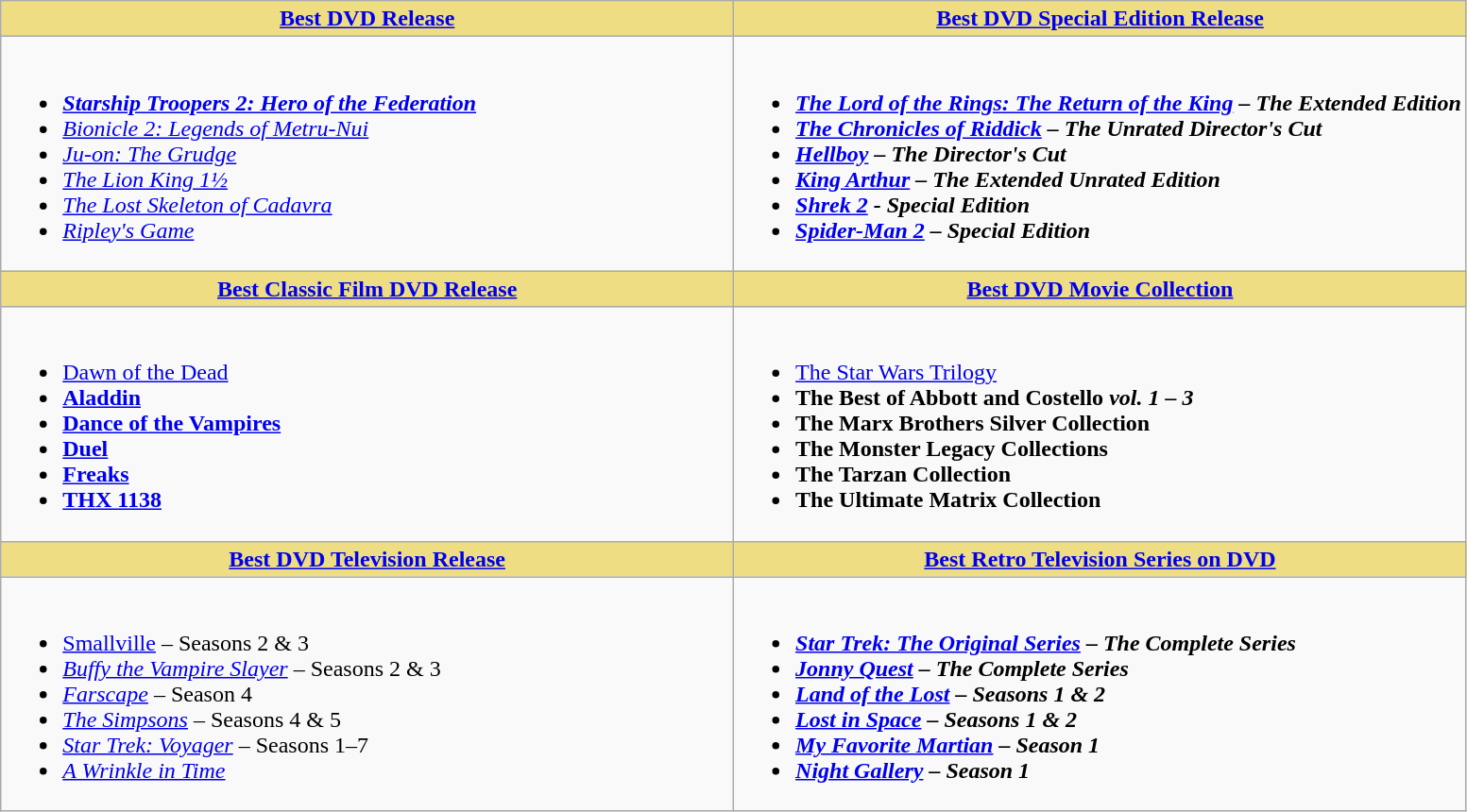<table class=wikitable>
<tr>
<th style="background:#EEDD82; width:50%"><a href='#'>Best DVD Release</a></th>
<th style="background:#EEDD82; width:50%"><a href='#'>Best DVD Special Edition Release</a></th>
</tr>
<tr>
<td valign="top"><br><ul><li><strong><em><a href='#'>Starship Troopers 2: Hero of the Federation</a></em></strong></li><li><em><a href='#'>Bionicle 2: Legends of Metru-Nui</a></em></li><li><em><a href='#'>Ju-on: The Grudge</a></em></li><li><em><a href='#'>The Lion King 1½</a></em></li><li><em><a href='#'>The Lost Skeleton of Cadavra</a></em></li><li><em><a href='#'>Ripley's Game</a></em></li></ul></td>
<td valign="top"><br><ul><li><strong><em><a href='#'>The Lord of the Rings: The Return of the King</a><em> – The Extended Edition<strong></li><li></em><a href='#'>The Chronicles of Riddick</a><em> – The Unrated Director's Cut</li><li></em><a href='#'>Hellboy</a><em> – The Director's Cut</li><li></em><a href='#'>King Arthur</a><em> – The Extended Unrated Edition</li><li></em><a href='#'>Shrek 2</a><em> - Special Edition</li><li></em><a href='#'>Spider-Man 2</a><em> – Special Edition</li></ul></td>
</tr>
<tr>
<th style="background:#EEDD82; width:50%"><a href='#'>Best Classic Film DVD Release</a></th>
<th style="background:#EEDD82; width:50%"><a href='#'>Best DVD Movie Collection</a></th>
</tr>
<tr>
<td valign="top"><br><ul><li></em></strong><a href='#'>Dawn of the Dead</a><strong><em></li><li></em><a href='#'>Aladdin</a><em></li><li></em><a href='#'>Dance of the Vampires</a><em></li><li></em><a href='#'>Duel</a><em></li><li></em><a href='#'>Freaks</a><em></li><li></em><a href='#'>THX 1138</a><em></li></ul></td>
<td valign="top"><br><ul><li></em></strong><a href='#'>The Star Wars Trilogy</a><strong><em></li><li></em>The Best of Abbott and Costello<em> vol. 1 – 3</li><li></em>The Marx Brothers Silver Collection<em></li><li></em>The Monster Legacy Collections<em></li><li></em>The Tarzan Collection<em></li><li></em>The Ultimate Matrix Collection<em></li></ul></td>
</tr>
<tr>
<th style="background:#EEDD82; width:50%"><a href='#'>Best DVD Television Release</a></th>
<th style="background:#EEDD82; width:50%"><a href='#'>Best Retro Television Series on DVD</a></th>
</tr>
<tr>
<td valign="top"><br><ul><li></em></strong><a href='#'>Smallville</a></em> – Seasons 2 & 3</strong></li><li><em><a href='#'>Buffy the Vampire Slayer</a></em> – Seasons 2 & 3</li><li><em><a href='#'>Farscape</a></em> – Season 4</li><li><em><a href='#'>The Simpsons</a></em> – Seasons 4 & 5</li><li><em><a href='#'>Star Trek: Voyager</a></em> – Seasons 1–7</li><li><em><a href='#'>A Wrinkle in Time</a></em></li></ul></td>
<td valign="top"><br><ul><li><strong><em><a href='#'>Star Trek: The Original Series</a><em> – The Complete Series<strong></li><li></em><a href='#'>Jonny Quest</a><em> – The Complete Series</li><li></em><a href='#'>Land of the Lost</a><em> – Seasons 1 & 2</li><li></em><a href='#'>Lost in Space</a><em> – Seasons 1 & 2</li><li></em><a href='#'>My Favorite Martian</a><em> – Season 1</li><li></em><a href='#'>Night Gallery</a><em> – Season 1</li></ul></td>
</tr>
</table>
